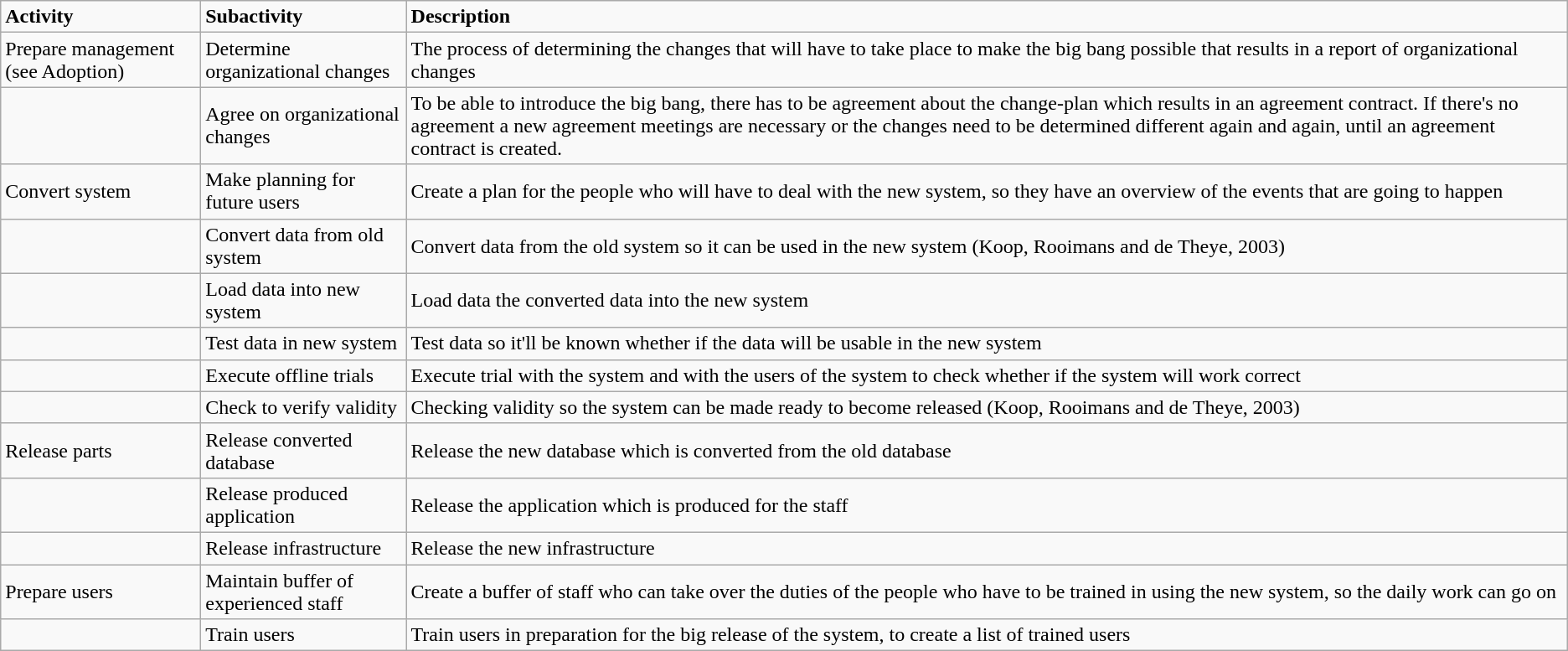<table class="wikitable">
<tr>
<td><strong>Activity</strong></td>
<td><strong>Subactivity</strong></td>
<td><strong>Description</strong></td>
</tr>
<tr>
<td>Prepare management (see Adoption)</td>
<td>Determine organizational changes</td>
<td>The process of determining the changes that will have to take place to make the big bang possible that results in a report of organizational changes</td>
</tr>
<tr>
<td></td>
<td>Agree on organizational changes</td>
<td>To be able to introduce the big bang, there has to be agreement about the change-plan which results in an agreement contract. If there's no agreement a new agreement meetings are necessary or the changes need to be determined different again and again, until an agreement contract is created.</td>
</tr>
<tr>
<td>Convert system</td>
<td>Make planning for future users</td>
<td>Create a plan for the people who will have to deal with the new system, so they have an overview of the events that are going to happen</td>
</tr>
<tr>
<td></td>
<td>Convert data from old system</td>
<td>Convert data from the old system so it can be used in the new system (Koop, Rooimans and de Theye, 2003)</td>
</tr>
<tr>
<td></td>
<td>Load data into new system</td>
<td>Load data the converted data into the new system</td>
</tr>
<tr>
<td></td>
<td>Test data in new system</td>
<td>Test data so it'll be known whether if the data will be usable in the new system</td>
</tr>
<tr>
<td></td>
<td>Execute offline trials</td>
<td>Execute trial with the system and with the users of the system to check whether if the system will work correct</td>
</tr>
<tr>
<td></td>
<td>Check to verify validity</td>
<td>Checking validity so the system can be made ready to become released (Koop, Rooimans and de Theye, 2003)</td>
</tr>
<tr>
<td>Release parts</td>
<td>Release converted database</td>
<td>Release the new database which is converted from the old database</td>
</tr>
<tr>
<td></td>
<td>Release produced application</td>
<td>Release the application which is produced for the staff</td>
</tr>
<tr>
<td></td>
<td>Release infrastructure</td>
<td>Release the new infrastructure</td>
</tr>
<tr>
<td>Prepare users</td>
<td>Maintain buffer of experienced staff</td>
<td>Create a buffer of staff who can take over the duties of the people who have to be trained in using the new system, so the daily work can go on</td>
</tr>
<tr>
<td></td>
<td>Train users</td>
<td>Train users in preparation for the big release of the system, to create a list of trained users</td>
</tr>
</table>
